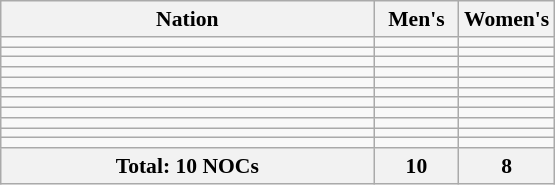<table class="wikitable sortable" width=370 style="text-align:center; font-size:90%">
<tr>
<th>Nation</th>
<th width="50">Men's</th>
<th width="50">Women's</th>
</tr>
<tr>
<td style="text-align:left;"></td>
<td></td>
<td></td>
</tr>
<tr>
<td style="text-align:left;"></td>
<td></td>
<td></td>
</tr>
<tr>
<td style="text-align:left;"></td>
<td></td>
<td></td>
</tr>
<tr>
<td style="text-align:left;"></td>
<td></td>
<td></td>
</tr>
<tr>
<td style="text-align:left;"></td>
<td></td>
<td></td>
</tr>
<tr>
<td style="text-align:left;"></td>
<td></td>
<td></td>
</tr>
<tr>
<td style="text-align:left;"></td>
<td></td>
<td></td>
</tr>
<tr>
<td style="text-align:left;"></td>
<td></td>
<td></td>
</tr>
<tr>
<td style="text-align:left;"></td>
<td></td>
<td></td>
</tr>
<tr>
<td style="text-align:left;"></td>
<td></td>
<td></td>
</tr>
<tr>
<td style="text-align:left;"></td>
<td></td>
<td></td>
</tr>
<tr>
<th>Total: 10 NOCs</th>
<th>10</th>
<th>8</th>
</tr>
</table>
